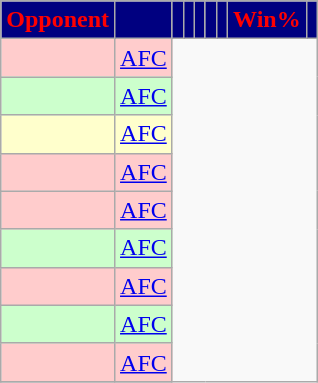<table class="wikitable sortable" style="text-align: center; font-size: 100%;">
<tr>
<th style="background:#000080;color:red;">Opponent</th>
<th style="background:#000080;color:red;"></th>
<th style="background:#000080;color:red;"></th>
<th style="background:#000080;color:red;"></th>
<th style="background:#000080;color:red;"></th>
<th style="background:#000080;color:red;"></th>
<th style="background:#000080;color:red;"></th>
<th style="background:#000080;color:red;">Win%</th>
<th style="background:#000080;color:red;"></th>
</tr>
<tr bgcolor="FFCCCC">
<td align=left><br></td>
<td><a href='#'>AFC</a></td>
</tr>
<tr bgcolor="CCFFCC">
<td align=left><br></td>
<td><a href='#'>AFC</a></td>
</tr>
<tr bgcolor="FFFFCC">
<td align=left><br></td>
<td><a href='#'>AFC</a></td>
</tr>
<tr bgcolor="FFCCCC">
<td align=left><br></td>
<td><a href='#'>AFC</a></td>
</tr>
<tr bgcolor="FFCCCC">
<td align=left><br></td>
<td><a href='#'>AFC</a></td>
</tr>
<tr bgcolor="CCFFCC">
<td align=left><br></td>
<td><a href='#'>AFC</a></td>
</tr>
<tr bgcolor="FFCCCC">
<td align=left><br></td>
<td><a href='#'>AFC</a></td>
</tr>
<tr bgcolor="CCFFCC">
<td align=left><br></td>
<td><a href='#'>AFC</a></td>
</tr>
<tr bgcolor="FFCCCC">
<td align=left><br></td>
<td><a href='#'>AFC</a></td>
</tr>
<tr>
</tr>
</table>
